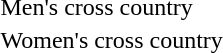<table>
<tr>
<td>Men's cross country<br></td>
<td></td>
<td></td>
<td></td>
</tr>
<tr>
<td>Women's cross country<br></td>
<td></td>
<td></td>
<td></td>
</tr>
</table>
